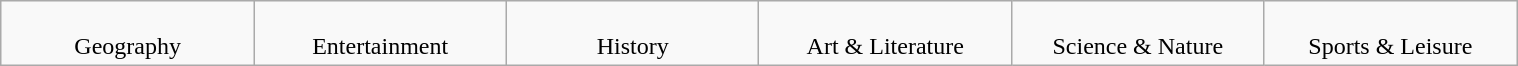<table class="wikitable" style="text-align: center; width: 80%; margin: 1em auto 1em auto;">
<tr>
<td style="width:70pt; vertical-align: top;"><br>Geography</td>
<td style="width:70pt; vertical-align: top;"><br> Entertainment</td>
<td style="width:70pt; vertical-align: top;"><br> History</td>
<td style="width:70pt; vertical-align: top;"><br>Art & Literature</td>
<td style="width:70pt; vertical-align: top;"><br>Science & Nature</td>
<td style="width:70pt; vertical-align: top;"><br>Sports & Leisure</td>
</tr>
</table>
